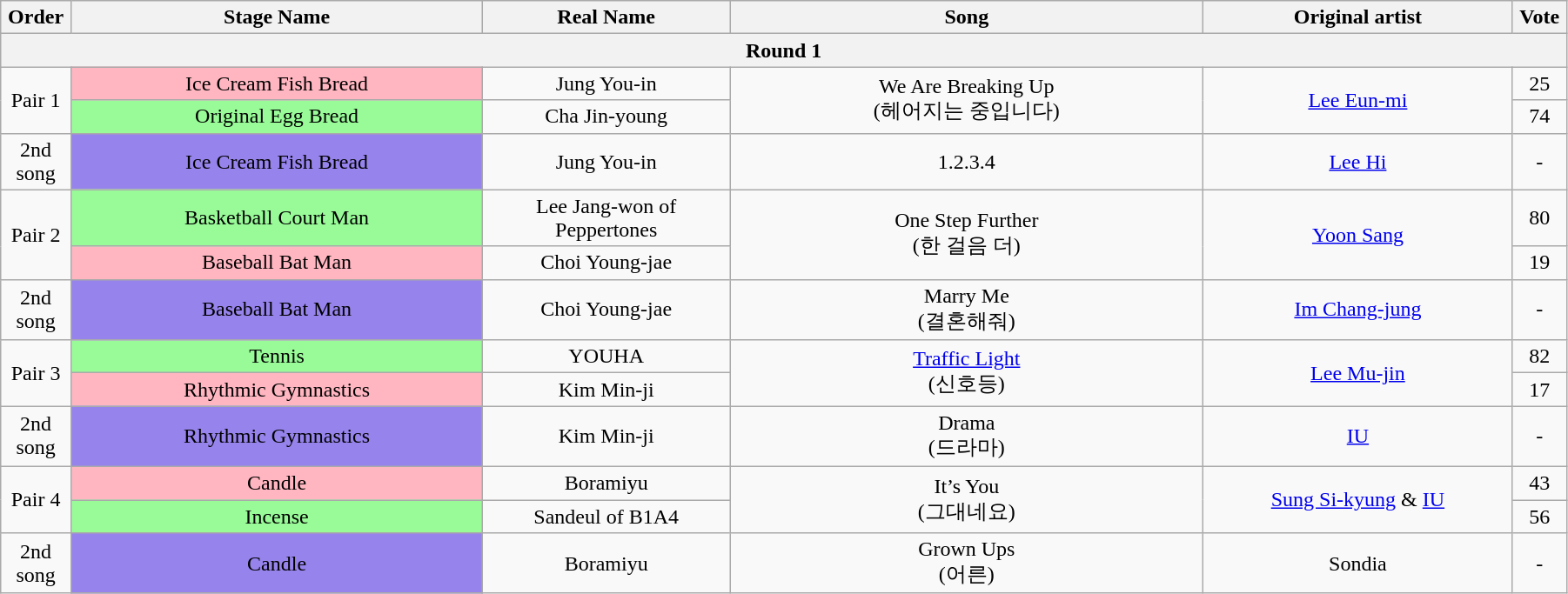<table class="wikitable" style="text-align:center; width:95%;">
<tr>
<th style="width:1%;">Order</th>
<th style="width:20%;">Stage Name</th>
<th style="width:12%;">Real Name</th>
<th style="width:23%;">Song</th>
<th style="width:15%;">Original artist</th>
<th style="width:1%;">Vote</th>
</tr>
<tr>
<th colspan=6>Round 1</th>
</tr>
<tr>
<td rowspan=2>Pair 1</td>
<td bgcolor="lightpink">Ice Cream Fish Bread</td>
<td>Jung You-in</td>
<td rowspan=2>We Are Breaking Up<br>(헤어지는 중입니다)</td>
<td rowspan=2><a href='#'>Lee Eun-mi</a></td>
<td>25</td>
</tr>
<tr>
<td bgcolor="palegreen">Original Egg Bread</td>
<td>Cha Jin-young</td>
<td>74</td>
</tr>
<tr>
<td>2nd song</td>
<td bgcolor="#9683EC">Ice Cream Fish Bread</td>
<td>Jung You-in</td>
<td>1.2.3.4</td>
<td><a href='#'>Lee Hi</a></td>
<td>-</td>
</tr>
<tr>
<td rowspan=2>Pair 2</td>
<td bgcolor="palegreen">Basketball Court Man</td>
<td>Lee Jang-won of Peppertones</td>
<td rowspan=2>One Step Further<br>(한 걸음 더)</td>
<td rowspan=2><a href='#'>Yoon Sang</a></td>
<td>80</td>
</tr>
<tr>
<td bgcolor="lightpink">Baseball Bat Man</td>
<td>Choi Young-jae</td>
<td>19</td>
</tr>
<tr>
<td>2nd song</td>
<td bgcolor="#9683EC">Baseball Bat Man</td>
<td>Choi Young-jae</td>
<td>Marry Me<br>(결혼해줘)</td>
<td><a href='#'>Im Chang-jung</a></td>
<td>-</td>
</tr>
<tr>
<td rowspan=2>Pair 3</td>
<td bgcolor="palegreen">Tennis</td>
<td>YOUHA</td>
<td rowspan=2><a href='#'>Traffic Light</a><br>(신호등)</td>
<td rowspan=2><a href='#'>Lee Mu-jin</a></td>
<td>82</td>
</tr>
<tr>
<td bgcolor="lightpink">Rhythmic Gymnastics</td>
<td>Kim Min-ji</td>
<td>17</td>
</tr>
<tr>
<td>2nd song</td>
<td bgcolor="#9683EC">Rhythmic Gymnastics</td>
<td>Kim Min-ji</td>
<td>Drama<br>(드라마)</td>
<td><a href='#'>IU</a></td>
<td>-</td>
</tr>
<tr>
<td rowspan=2>Pair 4</td>
<td bgcolor="lightpink">Candle</td>
<td>Boramiyu</td>
<td rowspan=2>It’s You<br>(그대네요)</td>
<td rowspan=2><a href='#'>Sung Si-kyung</a> & <a href='#'>IU</a></td>
<td>43</td>
</tr>
<tr>
<td bgcolor="palegreen">Incense</td>
<td>Sandeul of B1A4</td>
<td>56</td>
</tr>
<tr>
<td>2nd song</td>
<td bgcolor="#9683EC">Candle</td>
<td>Boramiyu</td>
<td>Grown Ups<br>(어른)</td>
<td>Sondia</td>
<td>-</td>
</tr>
</table>
